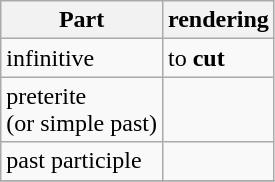<table class="wikitable">
<tr>
<th>Part</th>
<th>rendering</th>
</tr>
<tr>
<td>infinitive</td>
<td>to <strong>cut</strong></td>
</tr>
<tr>
<td>preterite <br> (or simple past)</td>
<td><strong></strong></td>
</tr>
<tr>
<td>past participle</td>
<td><strong></strong></td>
</tr>
<tr>
</tr>
</table>
